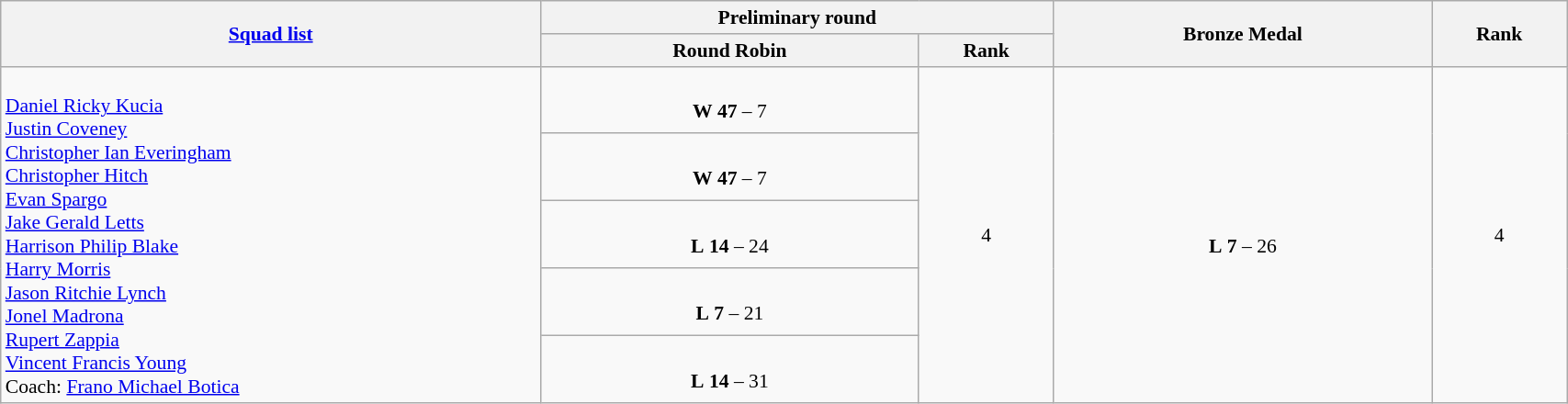<table class="wikitable" width="90%" style="text-align:left; font-size:90%">
<tr>
<th rowspan="2" width="20%"><a href='#'>Squad list</a></th>
<th colspan="2">Preliminary round</th>
<th rowspan="2" width="14%">Bronze Medal</th>
<th rowspan="2" width="5%">Rank</th>
</tr>
<tr>
<th width="14%">Round Robin</th>
<th width="5%">Rank</th>
</tr>
<tr>
<td rowspan="5"><br><a href='#'>Daniel Ricky Kucia</a><br>
<a href='#'>Justin Coveney</a><br>
<a href='#'>Christopher Ian Everingham</a><br>
<a href='#'>Christopher Hitch</a> <br>
<a href='#'>Evan Spargo</a> <br>
<a href='#'>Jake Gerald Letts</a> <br>
<a href='#'>Harrison Philip Blake</a><br>
<a href='#'>Harry Morris</a><br>
<a href='#'>Jason Ritchie Lynch</a><br>
<a href='#'>Jonel Madrona</a><br>
<a href='#'>Rupert Zappia</a><br>
<a href='#'>Vincent Francis Young</a> <br>
Coach:  <a href='#'>Frano Michael Botica</a></td>
<td align=center><br> <strong>W</strong> <strong>47</strong> – 7</td>
<td rowspan=5 align=center>4 <strong></strong></td>
<td rowspan=5 align=center> <br> <strong>L</strong> <strong>7</strong> – 26</td>
<td rowspan=5 align=center>4</td>
</tr>
<tr>
<td align=center><br> <strong>W</strong> <strong>47</strong> – 7</td>
</tr>
<tr>
<td align=center><br> <strong>L</strong> <strong>14</strong> – 24</td>
</tr>
<tr>
<td align=center><br> <strong>L</strong> <strong>7</strong> – 21</td>
</tr>
<tr>
<td align=center><br> <strong>L</strong> <strong>14</strong> – 31</td>
</tr>
</table>
